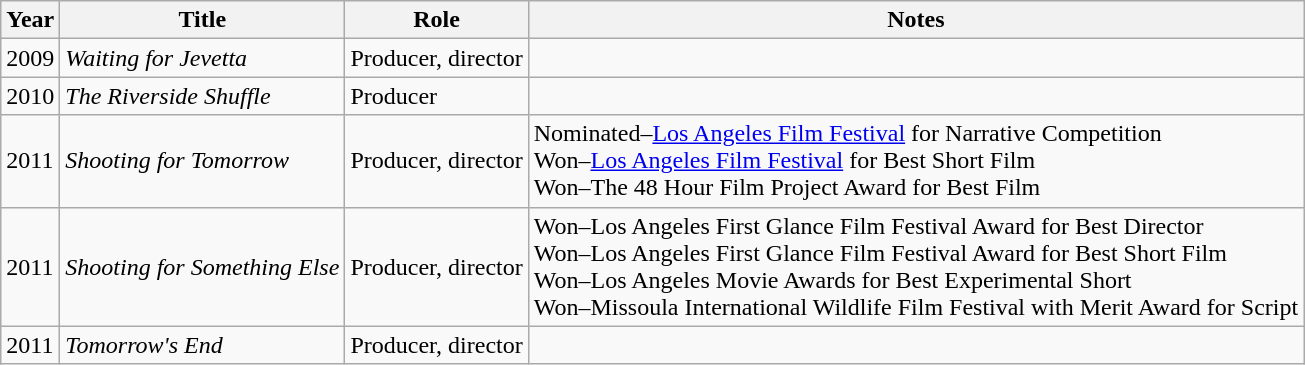<table class="wikitable sortable">
<tr>
<th>Year</th>
<th>Title</th>
<th>Role</th>
<th class="unsortable">Notes</th>
</tr>
<tr>
<td>2009</td>
<td><em>Waiting for Jevetta</em></td>
<td>Producer, director</td>
<td></td>
</tr>
<tr>
<td>2010</td>
<td><em>The Riverside Shuffle</em></td>
<td>Producer</td>
<td></td>
</tr>
<tr>
<td>2011</td>
<td><em>Shooting for Tomorrow</em></td>
<td>Producer, director</td>
<td>Nominated–<a href='#'>Los Angeles Film Festival</a> for Narrative Competition<br>Won–<a href='#'>Los Angeles Film Festival</a> for Best Short Film<br>Won–The 48 Hour Film Project Award for Best Film</td>
</tr>
<tr>
<td>2011</td>
<td><em>Shooting for Something Else</em></td>
<td>Producer, director</td>
<td>Won–Los Angeles First Glance Film Festival Award for Best Director<br>Won–Los Angeles First Glance Film Festival Award for Best Short Film<br>Won–Los Angeles Movie Awards for Best Experimental Short<br>Won–Missoula International Wildlife Film Festival with Merit Award for Script</td>
</tr>
<tr>
<td>2011</td>
<td><em>Tomorrow's End</em></td>
<td>Producer, director</td>
<td></td>
</tr>
</table>
